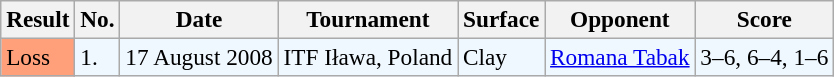<table class="sortable wikitable" style="font-size:97%;">
<tr>
<th>Result</th>
<th>No.</th>
<th>Date</th>
<th>Tournament</th>
<th>Surface</th>
<th>Opponent</th>
<th>Score</th>
</tr>
<tr bgcolor="#f0f8ff">
<td style="background:#ffa07a;">Loss</td>
<td>1.</td>
<td>17 August 2008</td>
<td>ITF Iława, Poland</td>
<td>Clay</td>
<td> <a href='#'>Romana Tabak</a></td>
<td>3–6, 6–4, 1–6</td>
</tr>
</table>
